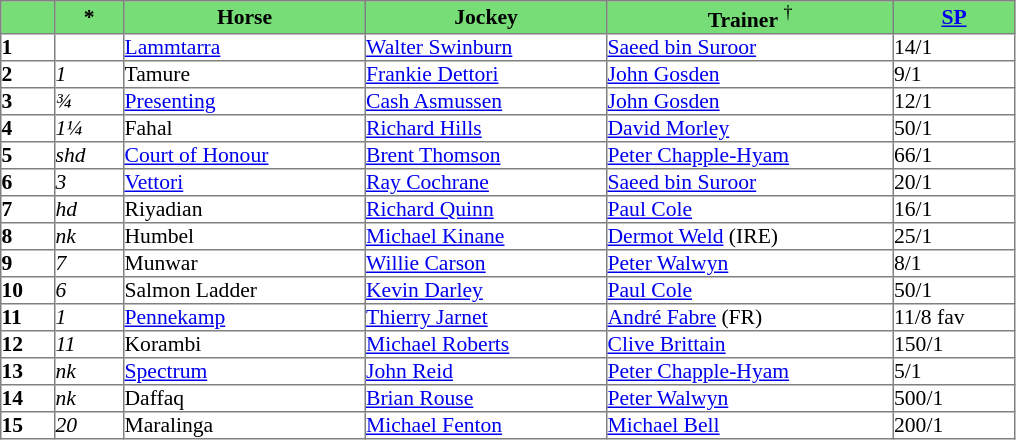<table border="1" cellpadding="0" style="border-collapse: collapse; font-size:90%">
<tr bgcolor="#77dd77" align="center">
<td width="35px"></td>
<td width="45px"><strong>*</strong></td>
<td width="160px"><strong>Horse</strong></td>
<td width="160px"><strong>Jockey</strong></td>
<td width="190px"><strong>Trainer</strong> <sup>†</sup></td>
<td width="80px"><strong><a href='#'>SP</a></strong></td>
</tr>
<tr>
<td><strong>1</strong></td>
<td></td>
<td><a href='#'>Lammtarra</a></td>
<td><a href='#'>Walter Swinburn</a></td>
<td><a href='#'>Saeed bin Suroor</a></td>
<td>14/1</td>
</tr>
<tr>
<td><strong>2</strong></td>
<td><em>1</em></td>
<td>Tamure</td>
<td><a href='#'>Frankie Dettori</a></td>
<td><a href='#'>John Gosden</a></td>
<td>9/1</td>
</tr>
<tr>
<td><strong>3</strong></td>
<td><em>¾</em></td>
<td><a href='#'>Presenting</a></td>
<td><a href='#'>Cash Asmussen</a></td>
<td><a href='#'>John Gosden</a></td>
<td>12/1</td>
</tr>
<tr>
<td><strong>4</strong></td>
<td><em>1¼</em></td>
<td>Fahal</td>
<td><a href='#'>Richard Hills</a></td>
<td><a href='#'>David Morley</a></td>
<td>50/1</td>
</tr>
<tr>
<td><strong>5</strong></td>
<td><em>shd</em></td>
<td><a href='#'>Court of Honour</a></td>
<td><a href='#'>Brent Thomson</a></td>
<td><a href='#'>Peter Chapple-Hyam</a></td>
<td>66/1</td>
</tr>
<tr>
<td><strong>6</strong></td>
<td><em>3</em></td>
<td><a href='#'>Vettori</a></td>
<td><a href='#'>Ray Cochrane</a></td>
<td><a href='#'>Saeed bin Suroor</a></td>
<td>20/1</td>
</tr>
<tr>
<td><strong>7</strong></td>
<td><em>hd</em></td>
<td>Riyadian</td>
<td><a href='#'>Richard Quinn</a></td>
<td><a href='#'>Paul Cole</a></td>
<td>16/1</td>
</tr>
<tr>
<td><strong>8</strong></td>
<td><em>nk</em></td>
<td>Humbel</td>
<td><a href='#'>Michael Kinane</a></td>
<td><a href='#'>Dermot Weld</a> (IRE)</td>
<td>25/1</td>
</tr>
<tr>
<td><strong>9</strong></td>
<td><em>7</em></td>
<td>Munwar</td>
<td><a href='#'>Willie Carson</a></td>
<td><a href='#'>Peter Walwyn</a></td>
<td>8/1</td>
</tr>
<tr>
<td><strong>10</strong></td>
<td><em>6</em></td>
<td>Salmon Ladder</td>
<td><a href='#'>Kevin Darley</a></td>
<td><a href='#'>Paul Cole</a></td>
<td>50/1</td>
</tr>
<tr>
<td><strong>11</strong></td>
<td><em>1</em></td>
<td><a href='#'>Pennekamp</a></td>
<td><a href='#'>Thierry Jarnet</a></td>
<td><a href='#'>André Fabre</a> (FR)</td>
<td>11/8 fav</td>
</tr>
<tr>
<td><strong>12</strong></td>
<td><em>11</em></td>
<td>Korambi</td>
<td><a href='#'>Michael Roberts</a></td>
<td><a href='#'>Clive Brittain</a></td>
<td>150/1</td>
</tr>
<tr>
<td><strong>13</strong></td>
<td><em>nk</em></td>
<td><a href='#'>Spectrum</a></td>
<td><a href='#'>John Reid</a></td>
<td><a href='#'>Peter Chapple-Hyam</a></td>
<td>5/1</td>
</tr>
<tr>
<td><strong>14</strong></td>
<td><em>nk</em></td>
<td>Daffaq</td>
<td><a href='#'>Brian Rouse</a></td>
<td><a href='#'>Peter Walwyn</a></td>
<td>500/1</td>
</tr>
<tr>
<td><strong>15</strong></td>
<td><em>20</em></td>
<td>Maralinga</td>
<td><a href='#'>Michael Fenton</a></td>
<td><a href='#'>Michael Bell</a></td>
<td>200/1</td>
</tr>
</table>
